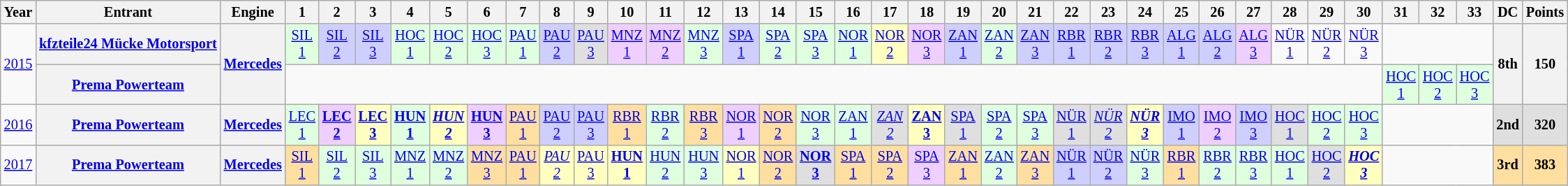<table class="wikitable" style="text-align:center; font-size:85%">
<tr>
<th>Year</th>
<th>Entrant</th>
<th>Engine</th>
<th>1</th>
<th>2</th>
<th>3</th>
<th>4</th>
<th>5</th>
<th>6</th>
<th>7</th>
<th>8</th>
<th>9</th>
<th>10</th>
<th>11</th>
<th>12</th>
<th>13</th>
<th>14</th>
<th>15</th>
<th>16</th>
<th>17</th>
<th>18</th>
<th>19</th>
<th>20</th>
<th>21</th>
<th>22</th>
<th>23</th>
<th>24</th>
<th>25</th>
<th>26</th>
<th>27</th>
<th>28</th>
<th>29</th>
<th>30</th>
<th>31</th>
<th>32</th>
<th>33</th>
<th>DC</th>
<th>Points</th>
</tr>
<tr>
<td rowspan=2><a href='#'>2015</a></td>
<th nowrap><a href='#'>kfzteile24 Mücke Motorsport</a></th>
<th rowspan=2><a href='#'>Mercedes</a></th>
<td style="background:#DFFFDF;"><a href='#'>SIL<br>1</a><br></td>
<td style="background:#CFCFFF;"><a href='#'>SIL<br>2</a><br></td>
<td style="background:#CFCFFF;"><a href='#'>SIL<br>3</a><br></td>
<td style="background:#DFFFDF;"><a href='#'>HOC<br>1</a><br></td>
<td style="background:#DFFFDF;"><a href='#'>HOC<br>2</a><br></td>
<td style="background:#DFFFDF;"><a href='#'>HOC<br>3</a><br></td>
<td style="background:#DFFFDF;"><a href='#'>PAU<br>1</a><br></td>
<td style="background:#CFCFFF;"><a href='#'>PAU<br>2</a><br></td>
<td style="background:#DFDFDF;"><a href='#'>PAU<br>3</a><br></td>
<td style="background:#EFCFFF;"><a href='#'>MNZ<br>1</a><br></td>
<td style="background:#EFCFFF;"><a href='#'>MNZ<br>2</a><br></td>
<td style="background:#DFFFDF;"><a href='#'>MNZ<br>3</a><br></td>
<td style="background:#CFCFFF;"><a href='#'>SPA<br>1</a><br></td>
<td style="background:#DFFFDF;"><a href='#'>SPA<br>2</a><br></td>
<td style="background:#DFFFDF;"><a href='#'>SPA<br>3</a><br></td>
<td style="background:#DFFFDF;"><a href='#'>NOR<br>1</a><br></td>
<td style="background:#FFFFBF;"><a href='#'>NOR<br>2</a><br></td>
<td style="background:#EFCFFF;"><a href='#'>NOR<br>3</a><br></td>
<td style="background:#CFCFFF;"><a href='#'>ZAN<br>1</a><br></td>
<td style="background:#DFFFDF;"><a href='#'>ZAN<br>2</a><br></td>
<td style="background:#CFCFFF;"><a href='#'>ZAN<br>3</a><br></td>
<td style="background:#CFCFFF;"><a href='#'>RBR<br>1</a><br></td>
<td style="background:#CFCFFF;"><a href='#'>RBR<br>2</a><br></td>
<td style="background:#CFCFFF;"><a href='#'>RBR<br>3</a><br></td>
<td style="background:#CFCFFF;"><a href='#'>ALG<br>1</a><br></td>
<td style="background:#CFCFFF;"><a href='#'>ALG<br>2</a><br></td>
<td style="background:#EFCFFF;"><a href='#'>ALG<br>3</a><br></td>
<td><a href='#'>NÜR<br>1</a></td>
<td><a href='#'>NÜR<br>2</a></td>
<td><a href='#'>NÜR<br>3</a></td>
<td colspan=3></td>
<th rowspan=2>8th</th>
<th rowspan=2>150</th>
</tr>
<tr>
<th nowrap><a href='#'>Prema Powerteam</a></th>
<td colspan=30></td>
<td style="background:#DFFFDF;"><a href='#'>HOC<br>1</a><br></td>
<td style="background:#DFFFDF;"><a href='#'>HOC<br>2</a><br></td>
<td style="background:#DFFFDF;"><a href='#'>HOC<br>3</a><br></td>
</tr>
<tr>
<td><a href='#'>2016</a></td>
<th nowrap><a href='#'>Prema Powerteam</a></th>
<th><a href='#'>Mercedes</a></th>
<td style="background:#DFFFDF;"><a href='#'>LEC<br>1</a><br></td>
<td style="background:#EFCFFF;"><strong><a href='#'>LEC<br>2</a></strong><br></td>
<td style="background:#FFFFBF;"><strong><a href='#'>LEC<br>3</a></strong><br></td>
<td style="background:#DFFFDF;"><strong><a href='#'>HUN<br>1</a></strong><br></td>
<td style="background:#FFFFBF;"><strong><em><a href='#'>HUN<br>2</a></em></strong><br></td>
<td style="background:#EFCFFF;"><strong><a href='#'>HUN<br>3</a></strong><br></td>
<td style="background:#FFDF9F;"><a href='#'>PAU<br>1</a><br></td>
<td style="background:#CFCFFF;"><a href='#'>PAU<br>2</a><br></td>
<td style="background:#CFCFFF;"><a href='#'>PAU<br>3</a><br></td>
<td style="background:#FFDF9F;"><a href='#'>RBR<br>1</a><br></td>
<td style="background:#DFFFDF;"><a href='#'>RBR<br>2</a><br></td>
<td style="background:#FFDF9F;"><a href='#'>RBR<br>3</a><br></td>
<td style="background:#EFCFFF;"><a href='#'>NOR<br>1</a><br></td>
<td style="background:#FFDF9F;"><a href='#'>NOR<br>2</a><br></td>
<td style="background:#DFFFDF;"><a href='#'>NOR<br>3</a><br></td>
<td style="background:#DFFFDF;"><a href='#'>ZAN<br>1</a><br></td>
<td style="background:#DFDFDF;"><em><a href='#'>ZAN<br>2</a></em><br></td>
<td style="background:#FFFFBF;"><strong><a href='#'>ZAN<br>3</a></strong><br></td>
<td style="background:#DFDFDF;"><a href='#'>SPA<br>1</a><br></td>
<td style="background:#DFFFDF;"><a href='#'>SPA<br>2</a><br></td>
<td style="background:#DFFFDF;"><a href='#'>SPA<br>3</a><br></td>
<td style="background:#DFDFDF;"><a href='#'>NÜR<br>1</a><br></td>
<td style="background:#DFDFDF;"><em><a href='#'>NÜR<br>2</a></em><br></td>
<td style="background:#FFFFBF;"><strong><em><a href='#'>NÜR<br>3</a></em></strong><br></td>
<td style="background:#CFCFFF;"><a href='#'>IMO<br>1</a><br></td>
<td style="background:#EFCFFF;"><a href='#'>IMO<br>2</a><br></td>
<td style="background:#CFCFFF;"><a href='#'>IMO<br>3</a><br></td>
<td style="background:#DFDFDF;"><a href='#'>HOC<br>1</a><br></td>
<td style="background:#DFFFDF;"><a href='#'>HOC<br>2</a><br></td>
<td style="background:#DFFFDF;"><a href='#'>HOC<br>3</a><br></td>
<td colspan=3></td>
<th style="background:#DFDFDF;">2nd</th>
<th style="background:#DFDFDF;">320</th>
</tr>
<tr>
<td><a href='#'>2017</a></td>
<th nowrap><a href='#'>Prema Powerteam</a></th>
<th><a href='#'>Mercedes</a></th>
<td style="background:#FFDF9F;"><a href='#'>SIL<br>1</a><br></td>
<td style="background:#DFFFDF;"><a href='#'>SIL<br>2</a><br></td>
<td style="background:#DFFFDF;"><a href='#'>SIL<br>3</a><br></td>
<td style="background:#DFFFDF;"><a href='#'>MNZ<br>1</a><br></td>
<td style="background:#DFFFDF;"><a href='#'>MNZ<br>2</a><br></td>
<td style="background:#FFDF9F;"><a href='#'>MNZ<br>3</a><br></td>
<td style="background:#FFDF9F;"><a href='#'>PAU<br>1</a><br></td>
<td style="background:#FFFFBF;"><em><a href='#'>PAU<br>2</a></em><br></td>
<td style="background:#FFFFBF;"><a href='#'>PAU<br>3</a><br></td>
<td style="background:#FFFFBF;"><strong><a href='#'>HUN<br>1</a></strong><br></td>
<td style="background:#DFFFDF;"><a href='#'>HUN<br>2</a><br></td>
<td style="background:#DFFFDF;"><a href='#'>HUN<br>3</a><br></td>
<td style="background:#FFFFBF;"><a href='#'>NOR<br>1</a><br></td>
<td style="background:#FFDF9F;"><a href='#'>NOR<br>2</a><br></td>
<td style="background:#DFDFDF;"><strong><a href='#'>NOR<br>3</a></strong><br></td>
<td style="background:#FFDF9F;"><a href='#'>SPA<br>1</a><br></td>
<td style="background:#FFDF9F;"><a href='#'>SPA<br>2</a><br></td>
<td style="background:#EFCFFF;"><a href='#'>SPA<br>3</a><br></td>
<td style="background:#FFDF9F;"><a href='#'>ZAN<br>1</a><br></td>
<td style="background:#DFFFDF;"><a href='#'>ZAN<br>2</a><br></td>
<td style="background:#FFDF9F;"><a href='#'>ZAN<br>3</a><br></td>
<td style="background:#CFCFFF;"><a href='#'>NÜR<br>1</a><br></td>
<td style="background:#CFCFFF;"><a href='#'>NÜR<br>2</a><br></td>
<td style="background:#DFFFDF;"><a href='#'>NÜR<br>3</a><br></td>
<td style="background:#FFDF9F;"><a href='#'>RBR<br>1</a><br></td>
<td style="background:#DFFFDF;"><a href='#'>RBR<br>2</a><br></td>
<td style="background:#DFFFDF;"><a href='#'>RBR<br>3</a><br></td>
<td style="background:#DFFFDF;"><a href='#'>HOC<br>1</a><br></td>
<td style="background:#DFDFDF;"><a href='#'>HOC<br>2</a><br></td>
<td style="background:#FFFFBF;"><strong><em><a href='#'>HOC<br>3</a></em></strong><br></td>
<td colspan=3></td>
<th style="background:#FFDF9F;">3rd</th>
<th style="background:#FFDF9F;">383</th>
</tr>
</table>
